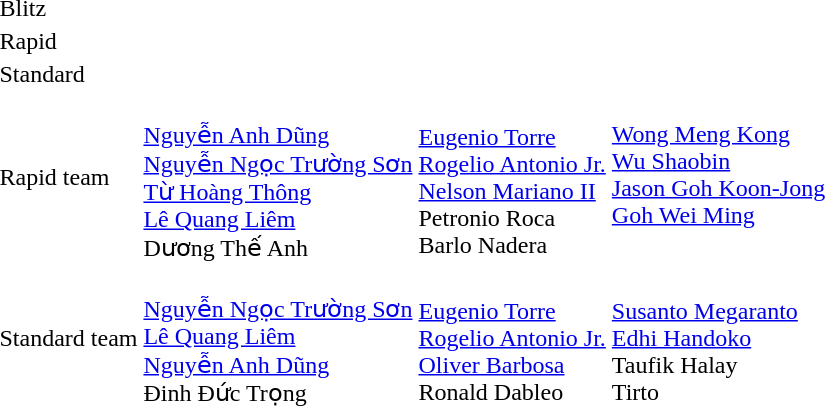<table>
<tr>
<td rowspan=2>Blitz</td>
<td rowspan=2></td>
<td rowspan=2></td>
<td></td>
</tr>
<tr>
<td nowrap></td>
</tr>
<tr>
<td rowspan=2>Rapid</td>
<td rowspan=2 nowrap></td>
<td rowspan=2 nowrap></td>
<td></td>
</tr>
<tr>
<td></td>
</tr>
<tr>
<td>Standard</td>
<td></td>
<td></td>
<td></td>
</tr>
<tr>
<td>Rapid team</td>
<td> <br> <a href='#'>Nguyễn Anh Dũng</a> <br><a href='#'>Nguyễn Ngọc Trường Sơn</a> <br><a href='#'>Từ Hoàng Thông</a> <br><a href='#'>Lê Quang Liêm</a> <br>Dương Thế Anh</td>
<td> <br><a href='#'>Eugenio Torre</a> <br><a href='#'>Rogelio Antonio Jr.</a> <br><a href='#'>Nelson Mariano II</a> <br>Petronio Roca <br>Barlo Nadera</td>
<td valign=top> <br><a href='#'>Wong Meng Kong</a> <br><a href='#'>Wu Shaobin</a> <br><a href='#'>Jason Goh Koon-Jong</a> <br><a href='#'>Goh Wei Ming</a> <br></td>
</tr>
<tr>
<td>Standard team</td>
<td> <br> <a href='#'>Nguyễn Ngọc Trường Sơn</a> <br><a href='#'>Lê Quang Liêm</a> <br><a href='#'>Nguyễn Anh Dũng</a> <br>Đinh Đức Trọng</td>
<td> <br> <a href='#'>Eugenio Torre</a> <br><a href='#'>Rogelio Antonio Jr.</a> <br><a href='#'>Oliver Barbosa</a> <br>Ronald Dableo</td>
<td> <br> <a href='#'>Susanto Megaranto</a> <br><a href='#'>Edhi Handoko</a> <br>Taufik Halay <br>Tirto</td>
</tr>
</table>
